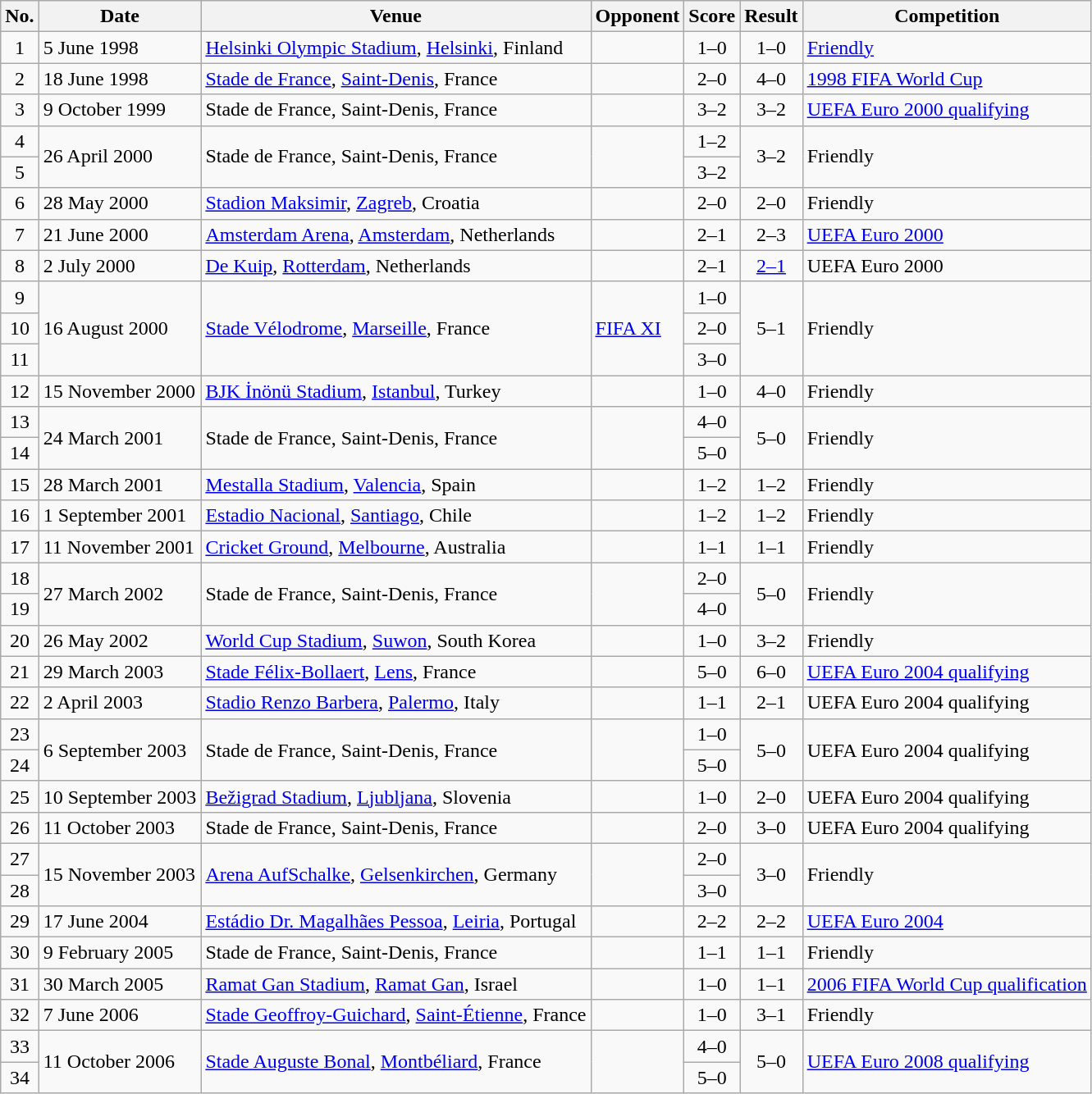<table class="wikitable sortable">
<tr>
<th scope="col">No.</th>
<th scope="col">Date</th>
<th scope="col">Venue</th>
<th scope="col">Opponent</th>
<th scope="col">Score</th>
<th scope="col">Result</th>
<th scope="col">Competition</th>
</tr>
<tr>
<td align="center">1</td>
<td>5 June 1998</td>
<td><a href='#'>Helsinki Olympic Stadium</a>, <a href='#'>Helsinki</a>, Finland</td>
<td></td>
<td align="center">1–0</td>
<td align="center">1–0</td>
<td><a href='#'>Friendly</a></td>
</tr>
<tr>
<td align="center">2</td>
<td>18 June 1998</td>
<td><a href='#'>Stade de France</a>, <a href='#'>Saint-Denis</a>, France</td>
<td></td>
<td align="center">2–0</td>
<td align="center">4–0</td>
<td><a href='#'>1998 FIFA World Cup</a></td>
</tr>
<tr>
<td align="center">3</td>
<td>9 October 1999</td>
<td>Stade de France, Saint-Denis, France</td>
<td></td>
<td align="center">3–2</td>
<td align="center">3–2</td>
<td><a href='#'>UEFA Euro 2000 qualifying</a></td>
</tr>
<tr>
<td align="center">4</td>
<td rowspan="2">26 April 2000</td>
<td rowspan="2">Stade de France, Saint-Denis, France</td>
<td rowspan="2"></td>
<td align="center">1–2</td>
<td rowspan="2" align="center">3–2</td>
<td rowspan="2">Friendly</td>
</tr>
<tr>
<td align="center">5</td>
<td align="center">3–2</td>
</tr>
<tr>
<td align="center">6</td>
<td>28 May 2000</td>
<td><a href='#'>Stadion Maksimir</a>, <a href='#'>Zagreb</a>, Croatia</td>
<td></td>
<td align="center">2–0</td>
<td align="center">2–0</td>
<td>Friendly</td>
</tr>
<tr>
<td align="center">7</td>
<td>21 June 2000</td>
<td><a href='#'>Amsterdam Arena</a>, <a href='#'>Amsterdam</a>, Netherlands</td>
<td></td>
<td align="center">2–1</td>
<td align="center">2–3</td>
<td><a href='#'>UEFA Euro 2000</a></td>
</tr>
<tr>
<td align="center">8</td>
<td>2 July 2000</td>
<td><a href='#'>De Kuip</a>, <a href='#'>Rotterdam</a>, Netherlands</td>
<td></td>
<td align="center">2–1</td>
<td align="center"><a href='#'>2–1</a></td>
<td>UEFA Euro 2000</td>
</tr>
<tr>
<td align="center">9</td>
<td rowspan="3">16 August 2000</td>
<td rowspan="3"><a href='#'>Stade Vélodrome</a>, <a href='#'>Marseille</a>, France</td>
<td rowspan="3"> <a href='#'>FIFA XI</a></td>
<td align="center">1–0</td>
<td rowspan="3" align="center">5–1</td>
<td rowspan="3">Friendly</td>
</tr>
<tr>
<td align="center">10</td>
<td align="center">2–0</td>
</tr>
<tr>
<td align="center">11</td>
<td align="center">3–0</td>
</tr>
<tr>
<td align="center">12</td>
<td>15 November 2000</td>
<td><a href='#'>BJK İnönü Stadium</a>, <a href='#'>Istanbul</a>, Turkey</td>
<td></td>
<td align="center">1–0</td>
<td align="center">4–0</td>
<td>Friendly</td>
</tr>
<tr>
<td align="center">13</td>
<td rowspan="2">24 March 2001</td>
<td rowspan="2">Stade de France, Saint-Denis, France</td>
<td rowspan="2"></td>
<td align="center">4–0</td>
<td rowspan="2" align="center">5–0</td>
<td rowspan="2">Friendly</td>
</tr>
<tr>
<td align="center">14</td>
<td align="center">5–0</td>
</tr>
<tr>
<td align="center">15</td>
<td>28 March 2001</td>
<td><a href='#'>Mestalla Stadium</a>, <a href='#'>Valencia</a>, Spain</td>
<td></td>
<td align="center">1–2</td>
<td align="center">1–2</td>
<td>Friendly</td>
</tr>
<tr>
<td align="center">16</td>
<td>1 September 2001</td>
<td><a href='#'>Estadio Nacional</a>, <a href='#'>Santiago</a>, Chile</td>
<td></td>
<td align="center">1–2</td>
<td align="center">1–2</td>
<td>Friendly</td>
</tr>
<tr>
<td align="center">17</td>
<td>11 November 2001</td>
<td><a href='#'>Cricket Ground</a>, <a href='#'>Melbourne</a>, Australia</td>
<td></td>
<td align="center">1–1</td>
<td align="center">1–1</td>
<td>Friendly</td>
</tr>
<tr>
<td align="center">18</td>
<td rowspan="2">27 March 2002</td>
<td rowspan="2">Stade de France, Saint-Denis, France</td>
<td rowspan="2"></td>
<td align="center">2–0</td>
<td rowspan="2" align="center">5–0</td>
<td rowspan="2">Friendly</td>
</tr>
<tr>
<td align="center">19</td>
<td align="center">4–0</td>
</tr>
<tr>
<td align="center">20</td>
<td>26 May 2002</td>
<td><a href='#'>World Cup Stadium</a>, <a href='#'>Suwon</a>, South Korea</td>
<td></td>
<td align="center">1–0</td>
<td align="center">3–2</td>
<td>Friendly</td>
</tr>
<tr>
<td align="center">21</td>
<td>29 March 2003</td>
<td><a href='#'>Stade Félix-Bollaert</a>, <a href='#'>Lens</a>, France</td>
<td></td>
<td align="center">5–0</td>
<td align="center">6–0</td>
<td><a href='#'>UEFA Euro 2004 qualifying</a></td>
</tr>
<tr>
<td align="center">22</td>
<td>2 April 2003</td>
<td><a href='#'>Stadio Renzo Barbera</a>, <a href='#'>Palermo</a>, Italy</td>
<td></td>
<td align="center">1–1</td>
<td align="center">2–1</td>
<td>UEFA Euro 2004 qualifying</td>
</tr>
<tr>
<td align="center">23</td>
<td rowspan="2">6 September 2003</td>
<td rowspan="2">Stade de France, Saint-Denis, France</td>
<td rowspan="2"></td>
<td align="center">1–0</td>
<td rowspan="2" align="center">5–0</td>
<td rowspan="2">UEFA Euro 2004 qualifying</td>
</tr>
<tr>
<td align="center">24</td>
<td align="center">5–0</td>
</tr>
<tr>
<td align="center">25</td>
<td>10 September 2003</td>
<td><a href='#'>Bežigrad Stadium</a>, <a href='#'>Ljubljana</a>, Slovenia</td>
<td></td>
<td align="center">1–0</td>
<td align="center">2–0</td>
<td>UEFA Euro 2004 qualifying</td>
</tr>
<tr>
<td align="center">26</td>
<td>11 October 2003</td>
<td>Stade de France, Saint-Denis, France</td>
<td></td>
<td align="center">2–0</td>
<td align=center>3–0</td>
<td>UEFA Euro 2004 qualifying</td>
</tr>
<tr>
<td align="center">27</td>
<td rowspan="2">15 November 2003</td>
<td rowspan="2"><a href='#'>Arena AufSchalke</a>, <a href='#'>Gelsenkirchen</a>, Germany</td>
<td rowspan="2"></td>
<td align="center">2–0</td>
<td rowspan="2" align="center">3–0</td>
<td rowspan="2">Friendly</td>
</tr>
<tr>
<td align="center">28</td>
<td align="center">3–0</td>
</tr>
<tr>
<td align="center">29</td>
<td>17 June 2004</td>
<td><a href='#'>Estádio Dr. Magalhães Pessoa</a>, <a href='#'>Leiria</a>, Portugal</td>
<td></td>
<td align="center">2–2</td>
<td align=center>2–2</td>
<td><a href='#'>UEFA Euro 2004</a></td>
</tr>
<tr>
<td align="center">30</td>
<td>9 February 2005</td>
<td>Stade de France, Saint-Denis, France</td>
<td></td>
<td align="center">1–1</td>
<td align=center>1–1</td>
<td>Friendly</td>
</tr>
<tr>
<td align="center">31</td>
<td>30 March 2005</td>
<td><a href='#'>Ramat Gan Stadium</a>, <a href='#'>Ramat Gan</a>, Israel</td>
<td></td>
<td align="center">1–0</td>
<td align=center>1–1</td>
<td><a href='#'>2006 FIFA World Cup qualification</a></td>
</tr>
<tr>
<td align="center">32</td>
<td>7 June 2006</td>
<td><a href='#'>Stade Geoffroy-Guichard</a>, <a href='#'>Saint-Étienne</a>, France</td>
<td></td>
<td align="center">1–0</td>
<td align=center>3–1</td>
<td>Friendly</td>
</tr>
<tr>
<td align="center">33</td>
<td rowspan="2">11 October 2006</td>
<td rowspan="2"><a href='#'>Stade Auguste Bonal</a>, <a href='#'>Montbéliard</a>, France</td>
<td rowspan="2"></td>
<td align="center">4–0</td>
<td rowspan="2" align="center">5–0</td>
<td rowspan="2"><a href='#'>UEFA Euro 2008 qualifying</a></td>
</tr>
<tr>
<td align="center">34</td>
<td align="center">5–0</td>
</tr>
</table>
